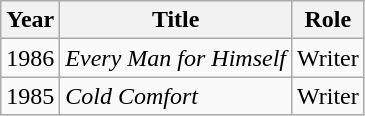<table class="wikitable">
<tr>
<th>Year</th>
<th>Title</th>
<th>Role</th>
</tr>
<tr>
<td>1986</td>
<td><em>Every Man for Himself</em></td>
<td>Writer</td>
</tr>
<tr>
<td>1985</td>
<td><em>Cold Comfort</em></td>
<td>Writer</td>
</tr>
</table>
